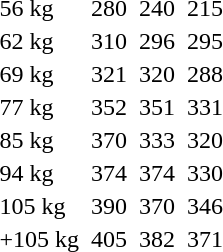<table>
<tr>
<td>56 kg<br></td>
<td></td>
<td>280</td>
<td></td>
<td>240</td>
<td></td>
<td>215</td>
</tr>
<tr>
<td>62 kg<br></td>
<td></td>
<td>310</td>
<td></td>
<td>296</td>
<td></td>
<td>295</td>
</tr>
<tr>
<td>69 kg<br></td>
<td></td>
<td>321</td>
<td></td>
<td>320</td>
<td></td>
<td>288</td>
</tr>
<tr>
<td>77 kg<br></td>
<td></td>
<td>352</td>
<td></td>
<td>351</td>
<td></td>
<td>331</td>
</tr>
<tr>
<td>85 kg<br></td>
<td></td>
<td>370</td>
<td></td>
<td>333</td>
<td></td>
<td>320</td>
</tr>
<tr>
<td>94 kg<br></td>
<td></td>
<td>374</td>
<td></td>
<td>374</td>
<td></td>
<td>330</td>
</tr>
<tr>
<td>105 kg<br></td>
<td></td>
<td>390</td>
<td></td>
<td>370</td>
<td></td>
<td>346</td>
</tr>
<tr>
<td>+105 kg<br></td>
<td></td>
<td>405</td>
<td></td>
<td>382</td>
<td></td>
<td>371</td>
</tr>
</table>
